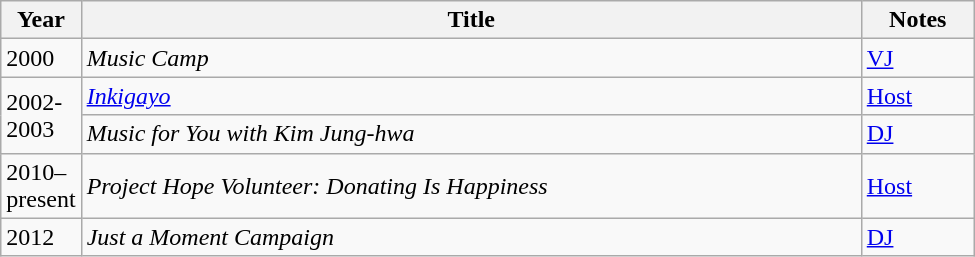<table class="wikitable" style="width:650px">
<tr>
<th width=10>Year</th>
<th>Title</th>
<th>Notes</th>
</tr>
<tr>
<td>2000</td>
<td><em>Music Camp</em></td>
<td><a href='#'>VJ</a></td>
</tr>
<tr>
<td rowspan=2>2002-2003</td>
<td><em><a href='#'>Inkigayo</a></em></td>
<td><a href='#'>Host</a></td>
</tr>
<tr>
<td><em>Music for You with Kim Jung-hwa</em></td>
<td><a href='#'>DJ</a></td>
</tr>
<tr>
<td>2010–present</td>
<td><em>Project Hope Volunteer: Donating Is Happiness</em></td>
<td><a href='#'>Host</a></td>
</tr>
<tr>
<td>2012</td>
<td><em>Just a Moment Campaign</em></td>
<td><a href='#'>DJ</a></td>
</tr>
</table>
